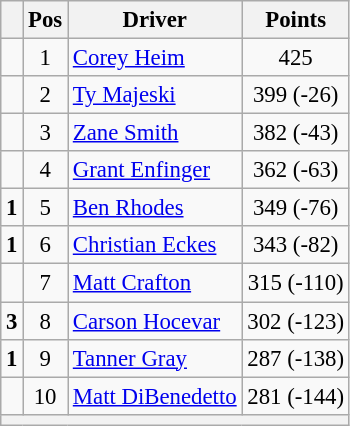<table class="wikitable" style="font-size: 95%;">
<tr>
<th></th>
<th>Pos</th>
<th>Driver</th>
<th>Points</th>
</tr>
<tr>
<td align="left"></td>
<td style="text-align:center;">1</td>
<td><a href='#'>Corey Heim</a></td>
<td style="text-align:center;">425</td>
</tr>
<tr>
<td align="left"></td>
<td style="text-align:center;">2</td>
<td><a href='#'>Ty Majeski</a></td>
<td style="text-align:center;">399 (-26)</td>
</tr>
<tr>
<td align="left"></td>
<td style="text-align:center;">3</td>
<td><a href='#'>Zane Smith</a></td>
<td style="text-align:center;">382 (-43)</td>
</tr>
<tr>
<td align="left"></td>
<td style="text-align:center;">4</td>
<td><a href='#'>Grant Enfinger</a></td>
<td style="text-align:center;">362 (-63)</td>
</tr>
<tr>
<td align="left"> <strong>1</strong></td>
<td style="text-align:center;">5</td>
<td><a href='#'>Ben Rhodes</a></td>
<td style="text-align:center;">349 (-76)</td>
</tr>
<tr>
<td align="left"> <strong>1</strong></td>
<td style="text-align:center;">6</td>
<td><a href='#'>Christian Eckes</a></td>
<td style="text-align:center;">343 (-82)</td>
</tr>
<tr>
<td align="left"></td>
<td style="text-align:center;">7</td>
<td><a href='#'>Matt Crafton</a></td>
<td style="text-align:center;">315 (-110)</td>
</tr>
<tr>
<td align="left"> <strong>3</strong></td>
<td style="text-align:center;">8</td>
<td><a href='#'>Carson Hocevar</a></td>
<td style="text-align:center;">302 (-123)</td>
</tr>
<tr>
<td align="left"> <strong>1</strong></td>
<td style="text-align:center;">9</td>
<td><a href='#'>Tanner Gray</a></td>
<td style="text-align:center;">287 (-138)</td>
</tr>
<tr>
<td align="left"></td>
<td style="text-align:center;">10</td>
<td><a href='#'>Matt DiBenedetto</a></td>
<td style="text-align:center;">281 (-144)</td>
</tr>
<tr class="sortbottom">
<th colspan="9"></th>
</tr>
</table>
